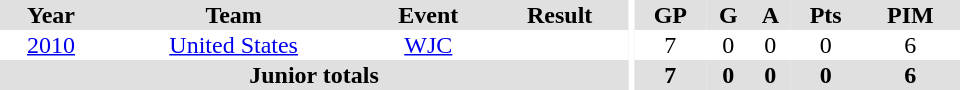<table border="0" cellpadding="1" cellspacing="0" ID="Table3" style="text-align:center; width:40em">
<tr ALIGN="center" bgcolor="#e0e0e0">
<th>Year</th>
<th>Team</th>
<th>Event</th>
<th>Result</th>
<th rowspan="99" bgcolor="#ffffff"></th>
<th>GP</th>
<th>G</th>
<th>A</th>
<th>Pts</th>
<th>PIM</th>
</tr>
<tr ALIGN="center">
<td><a href='#'>2010</a></td>
<td><a href='#'>United States</a></td>
<td><a href='#'>WJC</a></td>
<td></td>
<td>7</td>
<td>0</td>
<td>0</td>
<td>0</td>
<td>6</td>
</tr>
<tr bgcolor="#e0e0e0">
<th colspan="4">Junior totals</th>
<th>7</th>
<th>0</th>
<th>0</th>
<th>0</th>
<th>6</th>
</tr>
</table>
